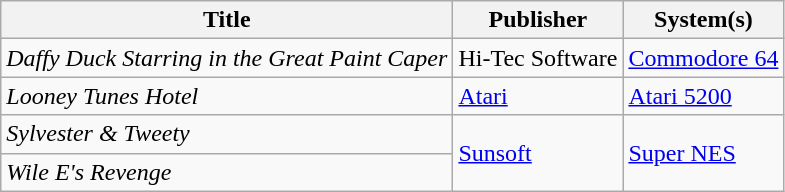<table class="wikitable sortable">
<tr>
<th>Title</th>
<th>Publisher</th>
<th>System(s)</th>
</tr>
<tr>
<td><em>Daffy Duck Starring in the Great Paint Caper</em></td>
<td>Hi-Tec Software</td>
<td><a href='#'>Commodore 64</a></td>
</tr>
<tr>
<td><em>Looney Tunes Hotel</em></td>
<td><a href='#'>Atari</a></td>
<td><a href='#'>Atari 5200</a></td>
</tr>
<tr>
<td><em>Sylvester & Tweety</em></td>
<td rowspan="2"><a href='#'>Sunsoft</a></td>
<td rowspan="2"><a href='#'>Super NES</a></td>
</tr>
<tr>
<td><em>Wile E's Revenge</em></td>
</tr>
</table>
